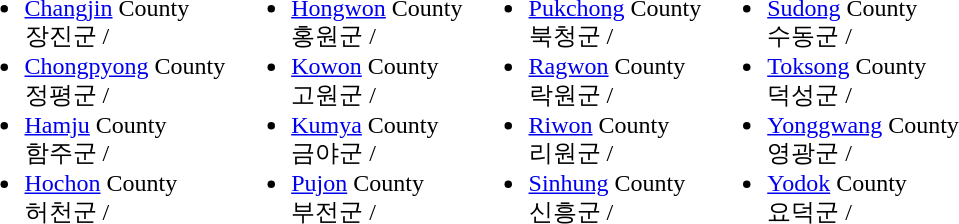<table>
<tr>
<td valign="top"><br><ul><li><a href='#'>Changjin</a> County<br>장진군 / </li><li><a href='#'>Chongpyong</a> County<br>정평군 / </li><li><a href='#'>Hamju</a> County<br>함주군 / </li><li><a href='#'>Hochon</a> County<br>허천군 / </li></ul></td>
<td valign="top"><br><ul><li><a href='#'>Hongwon</a> County<br>홍원군 / </li><li><a href='#'>Kowon</a> County<br>고원군 / </li><li><a href='#'>Kumya</a> County<br>금야군 / </li><li><a href='#'>Pujon</a> County<br>부전군 / </li></ul></td>
<td valign="top"><br><ul><li><a href='#'>Pukchong</a> County<br>북청군 / </li><li><a href='#'>Ragwon</a> County<br>락원군 / </li><li><a href='#'>Riwon</a> County<br>리원군 / </li><li><a href='#'>Sinhung</a> County<br>신흥군 / </li></ul></td>
<td valign="top"><br><ul><li><a href='#'>Sudong</a> County<br>수동군 / </li><li><a href='#'>Toksong</a> County<br>덕성군 / </li><li><a href='#'>Yonggwang</a> County<br>영광군 / </li><li><a href='#'>Yodok</a> County<br>요덕군 / </li></ul></td>
</tr>
</table>
